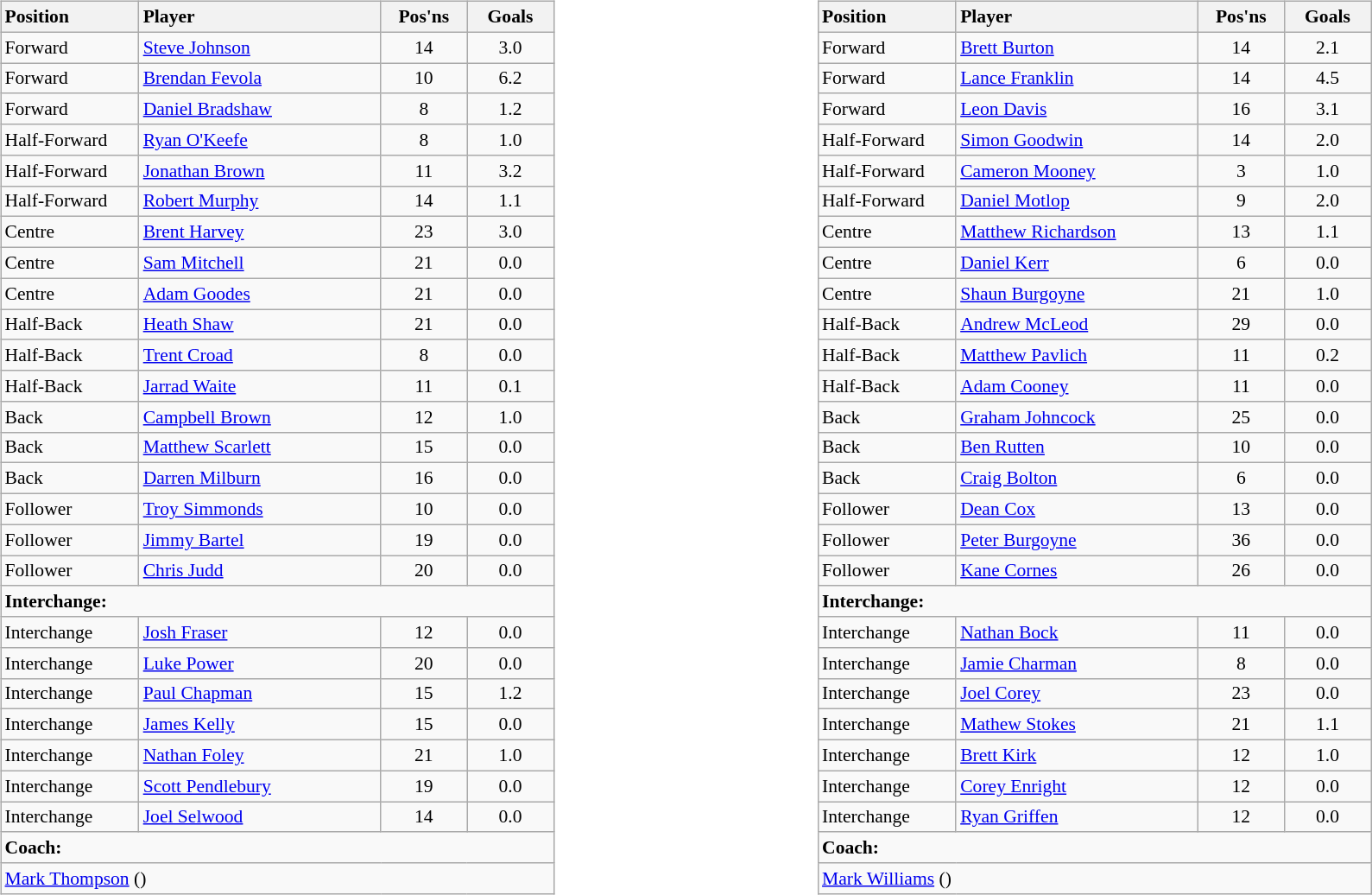<table style="width:100%;">
<tr>
<td style="vertical-align:top; width:50%;"><br><table class="wikitable" style="font-size:90%; margin:auto;">
<tr>
<th text style="width:100px; text-align:left;">Position</th>
<th text style="width:180px; text-align:left;">Player</th>
<th text style="width:60px; text-align:center;">Pos'ns</th>
<th text style="width:60px; text-align:center;">Goals</th>
</tr>
<tr>
<td>Forward</td>
<td><a href='#'>Steve Johnson</a></td>
<td text style="text-align:center;">14</td>
<td text style="text-align:center;">3.0</td>
</tr>
<tr>
<td>Forward</td>
<td><a href='#'>Brendan Fevola</a></td>
<td text style="text-align:center;">10</td>
<td text style="text-align:center;">6.2</td>
</tr>
<tr>
<td>Forward</td>
<td><a href='#'>Daniel Bradshaw</a></td>
<td text style="text-align:center;">8</td>
<td text style="text-align:center;">1.2</td>
</tr>
<tr>
<td>Half-Forward</td>
<td><a href='#'>Ryan O'Keefe</a></td>
<td text style="text-align:center;">8</td>
<td text style="text-align:center;">1.0</td>
</tr>
<tr>
<td>Half-Forward</td>
<td><a href='#'>Jonathan Brown</a></td>
<td text style="text-align:center;">11</td>
<td text style="text-align:center;">3.2</td>
</tr>
<tr>
<td>Half-Forward</td>
<td><a href='#'>Robert Murphy</a></td>
<td text style="text-align:center;">14</td>
<td text style="text-align:center;">1.1</td>
</tr>
<tr>
<td>Centre</td>
<td><a href='#'>Brent Harvey</a></td>
<td text style="text-align:center;">23</td>
<td text style="text-align:center;">3.0</td>
</tr>
<tr>
<td>Centre</td>
<td><a href='#'>Sam Mitchell</a></td>
<td text style="text-align:center;">21</td>
<td text style="text-align:center;">0.0</td>
</tr>
<tr>
<td>Centre</td>
<td><a href='#'>Adam Goodes</a></td>
<td text style="text-align:center;">21</td>
<td text style="text-align:center;">0.0</td>
</tr>
<tr>
<td>Half-Back</td>
<td><a href='#'>Heath Shaw</a></td>
<td text style="text-align:center;">21</td>
<td text style="text-align:center;">0.0</td>
</tr>
<tr>
<td>Half-Back</td>
<td><a href='#'>Trent Croad</a></td>
<td text style="text-align:center;">8</td>
<td text style="text-align:center;">0.0</td>
</tr>
<tr>
<td>Half-Back</td>
<td><a href='#'>Jarrad Waite</a></td>
<td text style="text-align:center;">11</td>
<td text style="text-align:center;">0.1</td>
</tr>
<tr>
<td>Back</td>
<td><a href='#'>Campbell Brown</a></td>
<td text style="text-align:center;">12</td>
<td text style="text-align:center;">1.0</td>
</tr>
<tr>
<td>Back</td>
<td><a href='#'>Matthew Scarlett</a></td>
<td text style="text-align:center;">15</td>
<td text style="text-align:center;">0.0</td>
</tr>
<tr>
<td>Back</td>
<td><a href='#'>Darren Milburn</a></td>
<td text style="text-align:center;">16</td>
<td text style="text-align:center;">0.0</td>
</tr>
<tr>
<td>Follower</td>
<td><a href='#'>Troy Simmonds</a></td>
<td text style="text-align:center;">10</td>
<td text style="text-align:center;">0.0</td>
</tr>
<tr>
<td>Follower</td>
<td><a href='#'>Jimmy Bartel</a></td>
<td text style="text-align:center;">19</td>
<td text style="text-align:center;">0.0</td>
</tr>
<tr>
<td>Follower</td>
<td><a href='#'>Chris Judd</a></td>
<td text style="text-align:center;">20</td>
<td text style="text-align:center;">0.0</td>
</tr>
<tr>
<td colspan=4><strong>Interchange:</strong></td>
</tr>
<tr>
<td>Interchange</td>
<td><a href='#'>Josh Fraser</a></td>
<td text style="text-align:center;">12</td>
<td text style="text-align:center;">0.0</td>
</tr>
<tr>
<td>Interchange</td>
<td><a href='#'>Luke Power</a></td>
<td text style="text-align:center;">20</td>
<td text style="text-align:center;">0.0</td>
</tr>
<tr>
<td>Interchange</td>
<td><a href='#'>Paul Chapman</a></td>
<td text style="text-align:center;">15</td>
<td text style="text-align:center;">1.2</td>
</tr>
<tr>
<td>Interchange</td>
<td><a href='#'>James Kelly</a></td>
<td text style="text-align:center;">15</td>
<td text style="text-align:center;">0.0</td>
</tr>
<tr>
<td>Interchange</td>
<td><a href='#'>Nathan Foley</a></td>
<td text style="text-align:center;">21</td>
<td text style="text-align:center;">1.0</td>
</tr>
<tr>
<td>Interchange</td>
<td><a href='#'>Scott Pendlebury</a></td>
<td text style="text-align:center;">19</td>
<td text style="text-align:center;">0.0</td>
</tr>
<tr>
<td>Interchange</td>
<td><a href='#'>Joel Selwood</a></td>
<td text style="text-align:center;">14</td>
<td text style="text-align:center;">0.0</td>
</tr>
<tr>
<td colspan=4><strong>Coach:</strong></td>
</tr>
<tr>
<td colspan="4"><a href='#'>Mark Thompson</a> ()</td>
</tr>
</table>
</td>
<td style="vertical-align:top; width:50%;"><br><table class="wikitable" style="font-size:90%; margin:auto;">
<tr>
<th text style="width:100px; text-align:left;">Position</th>
<th text style="width:180px; text-align:left;">Player</th>
<th text style="width:60px; text-align:center;">Pos'ns</th>
<th text style="width:60px; text-align:center;">Goals</th>
</tr>
<tr>
<td>Forward</td>
<td><a href='#'>Brett Burton</a></td>
<td text style="text-align:center;">14</td>
<td text style="text-align:center;">2.1</td>
</tr>
<tr>
<td>Forward</td>
<td><a href='#'>Lance Franklin</a></td>
<td text style="text-align:center;">14</td>
<td text style="text-align:center;">4.5</td>
</tr>
<tr>
<td>Forward</td>
<td><a href='#'>Leon Davis</a></td>
<td text style="text-align:center;">16</td>
<td text style="text-align:center;">3.1</td>
</tr>
<tr>
<td>Half-Forward</td>
<td><a href='#'>Simon Goodwin</a></td>
<td text style="text-align:center;">14</td>
<td text style="text-align:center;">2.0</td>
</tr>
<tr>
<td>Half-Forward</td>
<td><a href='#'>Cameron Mooney</a></td>
<td text style="text-align:center;">3</td>
<td text style="text-align:center;">1.0</td>
</tr>
<tr>
<td>Half-Forward</td>
<td><a href='#'>Daniel Motlop</a></td>
<td text style="text-align:center;">9</td>
<td text style="text-align:center;">2.0</td>
</tr>
<tr>
<td>Centre</td>
<td><a href='#'>Matthew Richardson</a></td>
<td text style="text-align:center;">13</td>
<td text style="text-align:center;">1.1</td>
</tr>
<tr>
<td>Centre</td>
<td><a href='#'>Daniel Kerr</a></td>
<td text style="text-align:center;">6</td>
<td text style="text-align:center;">0.0</td>
</tr>
<tr>
<td>Centre</td>
<td><a href='#'>Shaun Burgoyne</a></td>
<td text style="text-align:center;">21</td>
<td text style="text-align:center;">1.0</td>
</tr>
<tr>
<td>Half-Back</td>
<td><a href='#'>Andrew McLeod</a></td>
<td text style="text-align:center;">29</td>
<td text style="text-align:center;">0.0</td>
</tr>
<tr>
<td>Half-Back</td>
<td><a href='#'>Matthew Pavlich</a></td>
<td text style="text-align:center;">11</td>
<td text style="text-align:center;">0.2</td>
</tr>
<tr>
<td>Half-Back</td>
<td><a href='#'>Adam Cooney</a></td>
<td text style="text-align:center;">11</td>
<td text style="text-align:center;">0.0</td>
</tr>
<tr>
<td>Back</td>
<td><a href='#'>Graham Johncock</a></td>
<td text style="text-align:center;">25</td>
<td text style="text-align:center;">0.0</td>
</tr>
<tr>
<td>Back</td>
<td><a href='#'>Ben Rutten</a></td>
<td text style="text-align:center;">10</td>
<td text style="text-align:center;">0.0</td>
</tr>
<tr>
<td>Back</td>
<td><a href='#'>Craig Bolton</a></td>
<td text style="text-align:center;">6</td>
<td text style="text-align:center;">0.0</td>
</tr>
<tr>
<td>Follower</td>
<td><a href='#'>Dean Cox</a></td>
<td text style="text-align:center;">13</td>
<td text style="text-align:center;">0.0</td>
</tr>
<tr>
<td>Follower</td>
<td><a href='#'>Peter Burgoyne</a></td>
<td text style="text-align:center;">36</td>
<td text style="text-align:center;">0.0</td>
</tr>
<tr>
<td>Follower</td>
<td><a href='#'>Kane Cornes</a></td>
<td text style="text-align:center;">26</td>
<td text style="text-align:center;">0.0</td>
</tr>
<tr>
<td colspan=4><strong>Interchange:</strong></td>
</tr>
<tr>
<td>Interchange</td>
<td><a href='#'>Nathan Bock</a></td>
<td text style="text-align:center;">11</td>
<td text style="text-align:center;">0.0</td>
</tr>
<tr>
<td>Interchange</td>
<td><a href='#'>Jamie Charman</a></td>
<td text style="text-align:center;">8</td>
<td text style="text-align:center;">0.0</td>
</tr>
<tr>
<td>Interchange</td>
<td><a href='#'>Joel Corey</a></td>
<td text style="text-align:center;">23</td>
<td text style="text-align:center;">0.0</td>
</tr>
<tr>
<td>Interchange</td>
<td><a href='#'>Mathew Stokes</a></td>
<td text style="text-align:center;">21</td>
<td text style="text-align:center;">1.1</td>
</tr>
<tr>
<td>Interchange</td>
<td><a href='#'>Brett Kirk</a></td>
<td text style="text-align:center;">12</td>
<td text style="text-align:center;">1.0</td>
</tr>
<tr>
<td>Interchange</td>
<td><a href='#'>Corey Enright</a></td>
<td text style="text-align:center;">12</td>
<td text style="text-align:center;">0.0</td>
</tr>
<tr>
<td>Interchange</td>
<td><a href='#'>Ryan Griffen</a></td>
<td text style="text-align:center;">12</td>
<td text style="text-align:center;">0.0</td>
</tr>
<tr>
<td colspan=4><strong>Coach:</strong></td>
</tr>
<tr>
<td colspan="4"><a href='#'>Mark Williams</a> ()</td>
</tr>
</table>
</td>
</tr>
</table>
